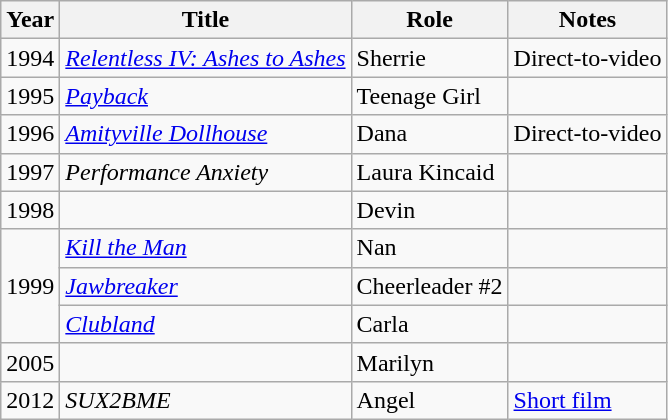<table class="wikitable sortable">
<tr>
<th>Year</th>
<th>Title</th>
<th>Role</th>
<th>Notes</th>
</tr>
<tr>
<td>1994</td>
<td><em><a href='#'>Relentless IV: Ashes to Ashes</a></em></td>
<td>Sherrie</td>
<td>Direct-to-video</td>
</tr>
<tr>
<td>1995</td>
<td><em><a href='#'>Payback</a></em></td>
<td>Teenage Girl</td>
<td></td>
</tr>
<tr>
<td>1996</td>
<td><em><a href='#'>Amityville Dollhouse</a></em></td>
<td>Dana</td>
<td>Direct-to-video</td>
</tr>
<tr>
<td>1997</td>
<td><em>Performance Anxiety</em></td>
<td>Laura Kincaid</td>
<td></td>
</tr>
<tr>
<td>1998</td>
<td><em></em></td>
<td>Devin</td>
<td></td>
</tr>
<tr>
<td rowspan=3>1999</td>
<td><em><a href='#'>Kill the Man</a></em></td>
<td>Nan</td>
<td></td>
</tr>
<tr>
<td><em><a href='#'>Jawbreaker</a></em></td>
<td>Cheerleader #2</td>
<td></td>
</tr>
<tr>
<td><em><a href='#'>Clubland</a></em></td>
<td>Carla</td>
<td></td>
</tr>
<tr>
<td>2005</td>
<td><em></em></td>
<td>Marilyn</td>
<td></td>
</tr>
<tr>
<td>2012</td>
<td><em>SUX2BME</em></td>
<td>Angel</td>
<td><a href='#'>Short film</a></td>
</tr>
</table>
